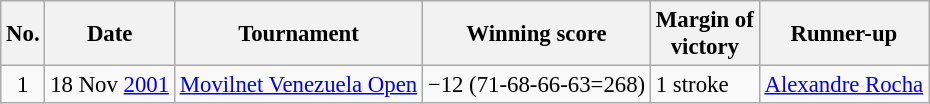<table class="wikitable" style="font-size:95%;">
<tr>
<th>No.</th>
<th>Date</th>
<th>Tournament</th>
<th>Winning score</th>
<th>Margin of<br>victory</th>
<th>Runner-up</th>
</tr>
<tr>
<td align=center>1</td>
<td align=right>18 Nov <a href='#'>2001</a></td>
<td><a href='#'>Movilnet Venezuela Open</a></td>
<td>−12 (71-68-66-63=268)</td>
<td>1 stroke</td>
<td> <a href='#'>Alexandre Rocha</a></td>
</tr>
</table>
